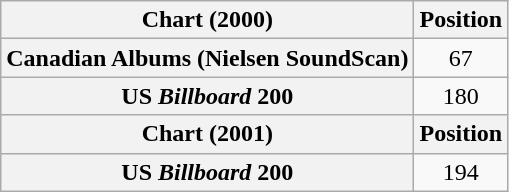<table class="wikitable plainrowheaders" style="text-align:center">
<tr>
<th scope="col">Chart (2000)</th>
<th scope="col">Position</th>
</tr>
<tr>
<th scope="row">Canadian Albums (Nielsen SoundScan)</th>
<td>67</td>
</tr>
<tr>
<th scope="row">US <em>Billboard</em> 200</th>
<td>180</td>
</tr>
<tr>
<th scope="col">Chart (2001)</th>
<th scope="col">Position</th>
</tr>
<tr>
<th scope="row">US <em>Billboard</em> 200</th>
<td>194</td>
</tr>
</table>
